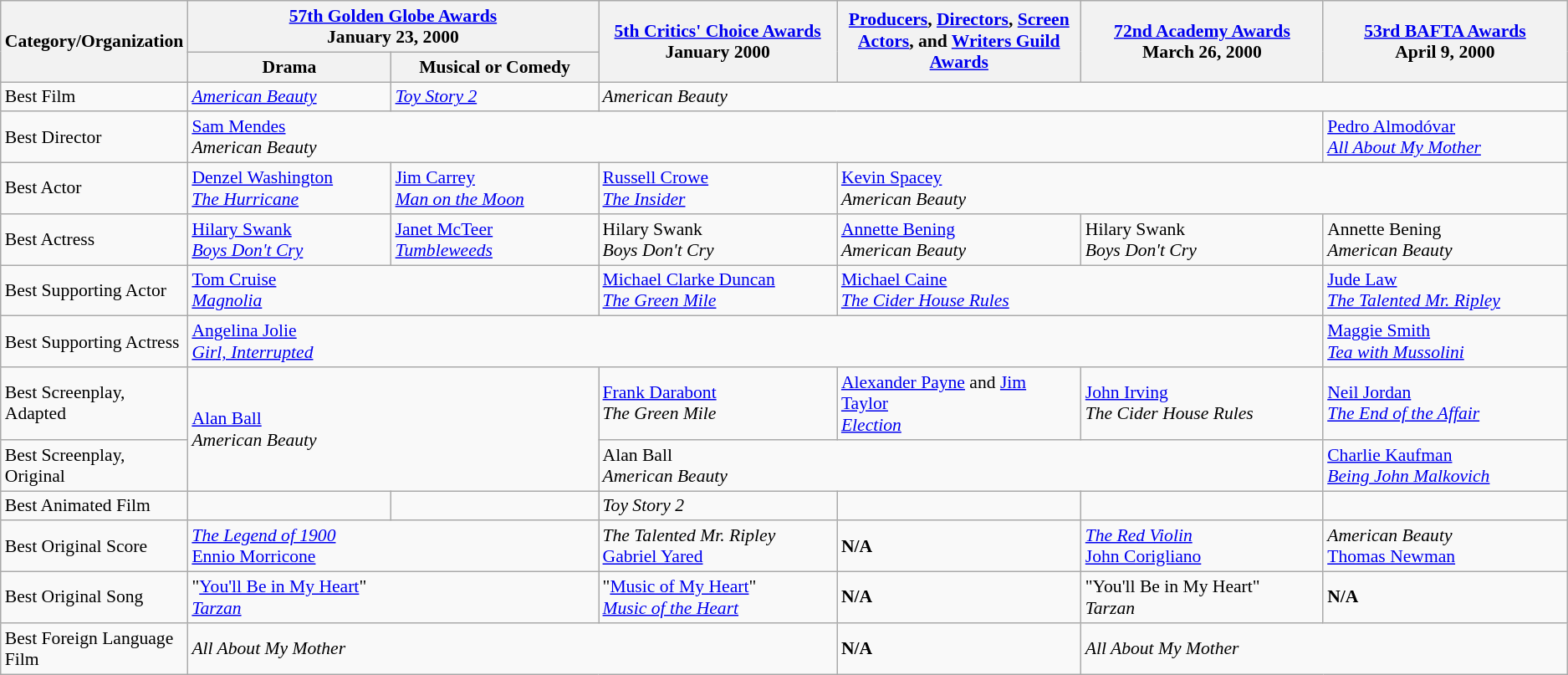<table class="wikitable" style="font-size: 90%;">
<tr>
<th rowspan="2" style="width:20px;">Category/Organization</th>
<th colspan="2" style="width:250px;"><a href='#'>57th Golden Globe Awards</a><br>January 23, 2000</th>
<th rowspan="2" style="width:250px;"><a href='#'>5th Critics' Choice Awards</a><br> January 2000</th>
<th rowspan="2" style="width:250px;"><a href='#'>Producers</a>, <a href='#'>Directors</a>, <a href='#'>Screen Actors</a>, and <a href='#'>Writers Guild Awards</a></th>
<th rowspan="2" style="width:250px;"><a href='#'>72nd Academy Awards</a><br>March 26, 2000</th>
<th rowspan="2" style="width:250px;"><a href='#'>53rd BAFTA Awards</a><br>April 9, 2000</th>
</tr>
<tr>
<th width=200>Drama</th>
<th style="width:200px;">Musical or Comedy</th>
</tr>
<tr>
<td>Best Film</td>
<td><em><a href='#'>American Beauty</a></em></td>
<td><em><a href='#'>Toy Story 2</a></em></td>
<td colspan="4"><em>American Beauty</em></td>
</tr>
<tr>
<td>Best Director</td>
<td colspan="5"><a href='#'>Sam Mendes</a><br><em>American Beauty</em></td>
<td><a href='#'>Pedro Almodóvar</a><br><em><a href='#'>All About My Mother</a></em></td>
</tr>
<tr>
<td>Best Actor</td>
<td><a href='#'>Denzel Washington</a><br><em><a href='#'>The Hurricane</a></em></td>
<td><a href='#'>Jim Carrey</a><br><em><a href='#'>Man on the Moon</a></em></td>
<td><a href='#'>Russell Crowe</a><br><em><a href='#'>The Insider</a></em></td>
<td colspan="3"><a href='#'>Kevin Spacey</a><br><em>American Beauty</em></td>
</tr>
<tr>
<td>Best Actress</td>
<td><a href='#'>Hilary Swank</a><br><em><a href='#'>Boys Don't Cry</a></em></td>
<td><a href='#'>Janet McTeer</a><br><em><a href='#'>Tumbleweeds</a></em></td>
<td>Hilary Swank<br><em>Boys Don't Cry</em></td>
<td><a href='#'>Annette Bening</a><br><em>American Beauty</em></td>
<td>Hilary Swank<br><em>Boys Don't Cry</em></td>
<td>Annette Bening<br><em>American Beauty</em></td>
</tr>
<tr>
<td>Best Supporting Actor</td>
<td colspan="2"><a href='#'>Tom Cruise</a><br><em><a href='#'>Magnolia</a></em></td>
<td><a href='#'>Michael Clarke Duncan</a><br><em><a href='#'>The Green Mile</a></em></td>
<td colspan="2"><a href='#'>Michael Caine</a><br><em><a href='#'>The Cider House Rules</a></em></td>
<td><a href='#'>Jude Law</a><br><em><a href='#'>The Talented Mr. Ripley</a></em></td>
</tr>
<tr>
<td>Best Supporting Actress</td>
<td colspan="5"><a href='#'>Angelina Jolie</a><br><em><a href='#'>Girl, Interrupted</a></em></td>
<td><a href='#'>Maggie Smith</a><br><em><a href='#'>Tea with Mussolini</a></em></td>
</tr>
<tr>
<td>Best Screenplay, Adapted</td>
<td rowspan="2" colspan="2"><a href='#'>Alan Ball</a><br><em>American Beauty</em></td>
<td><a href='#'>Frank Darabont</a><br><em>The Green Mile</em></td>
<td><a href='#'>Alexander Payne</a> and <a href='#'>Jim Taylor</a><br><em><a href='#'>Election</a></em></td>
<td><a href='#'>John Irving</a><br><em>The Cider House Rules</em></td>
<td><a href='#'>Neil Jordan</a><br><em><a href='#'>The End of the Affair</a></em></td>
</tr>
<tr>
<td>Best Screenplay, Original</td>
<td colspan=3>Alan Ball<br><em>American Beauty</em></td>
<td><a href='#'>Charlie Kaufman</a><br><em><a href='#'>Being John Malkovich</a></em></td>
</tr>
<tr>
<td>Best Animated Film</td>
<td></td>
<td></td>
<td><em>Toy Story 2</em></td>
<td></td>
<td></td>
<td></td>
</tr>
<tr>
<td>Best Original Score</td>
<td colspan="2"><em><a href='#'>The Legend of 1900</a></em><br><a href='#'>Ennio Morricone</a></td>
<td><em>The Talented Mr. Ripley</em><br><a href='#'>Gabriel Yared</a></td>
<td><strong>N/A</strong></td>
<td><em><a href='#'>The Red Violin</a></em><br><a href='#'>John Corigliano</a></td>
<td><em>American Beauty</em><br><a href='#'>Thomas Newman</a></td>
</tr>
<tr>
<td>Best Original Song</td>
<td colspan="2">"<a href='#'>You'll Be in My Heart</a>"<br><em><a href='#'>Tarzan</a></em></td>
<td>"<a href='#'>Music of My Heart</a>"<br><em><a href='#'>Music of the Heart</a></em></td>
<td><strong>N/A</strong></td>
<td>"You'll Be in My Heart"<br><em>Tarzan</em></td>
<td><strong>N/A</strong></td>
</tr>
<tr>
<td>Best Foreign Language Film</td>
<td colspan="3"><em>All About My Mother</em></td>
<td><strong>N/A</strong></td>
<td colspan="2"><em>All About My Mother</em></td>
</tr>
</table>
